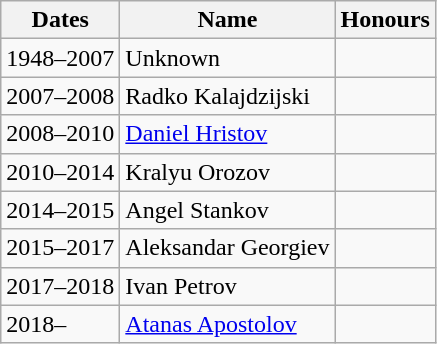<table class="wikitable">
<tr>
<th>Dates</th>
<th>Name</th>
<th>Honours</th>
</tr>
<tr>
<td>1948–2007</td>
<td>Unknown</td>
<td></td>
</tr>
<tr>
<td>2007–2008</td>
<td> Radko Kalajdzijski</td>
<td></td>
</tr>
<tr>
<td>2008–2010</td>
<td> <a href='#'>Daniel Hristov</a></td>
<td></td>
</tr>
<tr>
<td>2010–2014</td>
<td> Kralyu Orozov</td>
<td></td>
</tr>
<tr>
<td>2014–2015</td>
<td> Angel Stankov</td>
<td></td>
</tr>
<tr>
<td>2015–2017</td>
<td> Aleksandar Georgiev</td>
<td></td>
</tr>
<tr>
<td>2017–2018</td>
<td> Ivan Petrov</td>
<td></td>
</tr>
<tr>
<td>2018–</td>
<td> <a href='#'>Atanas Apostolov</a></td>
<td></td>
</tr>
</table>
